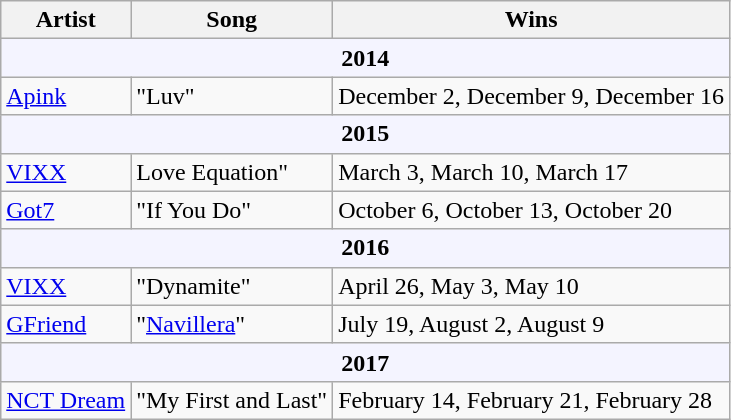<table class="wikitable">
<tr>
<th>Artist</th>
<th>Song</th>
<th>Wins</th>
</tr>
<tr>
<td colspan="3"  style="text-align:center; background:#f4f4ff;"><strong>2014</strong></td>
</tr>
<tr>
<td><a href='#'>Apink</a></td>
<td>"Luv"</td>
<td>December 2, December 9, December 16</td>
</tr>
<tr>
<td colspan="3"  style="text-align:center; background:#f4f4ff;"><strong>2015</strong></td>
</tr>
<tr>
<td><a href='#'>VIXX</a></td>
<td ">Love Equation"</td>
<td>March 3, March 10, March 17</td>
</tr>
<tr>
<td><a href='#'>Got7</a></td>
<td>"If You Do"</td>
<td>October 6, October 13, October 20</td>
</tr>
<tr>
<td colspan="3"  style="text-align:center; background:#f4f4ff;"><strong>2016</strong></td>
</tr>
<tr>
<td><a href='#'>VIXX</a></td>
<td>"Dynamite"</td>
<td>April 26, May 3, May 10</td>
</tr>
<tr>
<td><a href='#'>GFriend</a></td>
<td>"<a href='#'>Navillera</a>"</td>
<td>July 19, August 2, August 9</td>
</tr>
<tr>
<td colspan="3"  style="text-align:center; background:#f4f4ff;"><strong>2017</strong></td>
</tr>
<tr>
<td><a href='#'>NCT Dream</a></td>
<td>"My First and Last"</td>
<td>February 14, February 21, February 28</td>
</tr>
</table>
